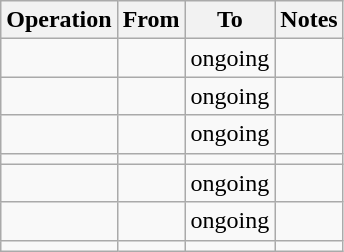<table class="wikitable sortable">
<tr>
<th>Operation</th>
<th>From</th>
<th>To</th>
<th>Notes</th>
</tr>
<tr>
<td></td>
<td align=right></td>
<td align=right>ongoing</td>
<td></td>
</tr>
<tr>
<td></td>
<td align=right></td>
<td align=right>ongoing</td>
<td></td>
</tr>
<tr>
<td></td>
<td align=right></td>
<td align=right>ongoing</td>
<td></td>
</tr>
<tr>
<td></td>
<td align=right></td>
<td align=right></td>
<td></td>
</tr>
<tr>
<td></td>
<td align=right></td>
<td align=right>ongoing</td>
<td></td>
</tr>
<tr>
<td></td>
<td align=right></td>
<td align=right>ongoing</td>
<td></td>
</tr>
<tr>
<td></td>
<td align=right></td>
<td align=right></td>
<td></td>
</tr>
</table>
